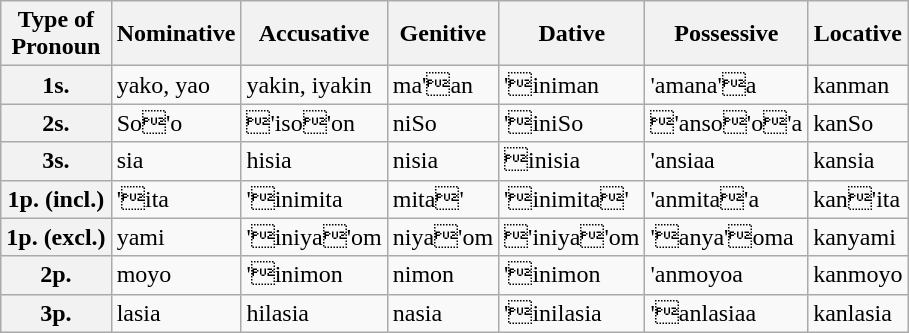<table class="wikitable">
<tr>
<th>Type of<br> Pronoun</th>
<th c=01>Nominative</th>
<th c=02>Accusative</th>
<th c=03>Genitive</th>
<th c=04>Dative</th>
<th c=05>Possessive</th>
<th c=06>Locative</th>
</tr>
<tr>
<th>1s.</th>
<td c=01>yako, yao</td>
<td c=02>yakin, iyakin</td>
<td c=03>ma'an</td>
<td c=04>'iniman</td>
<td c=05>'amana'a</td>
<td c=06>kanman</td>
</tr>
<tr>
<th>2s.</th>
<td c=01>So'o</td>
<td c=02>'iso'on</td>
<td c=03>niSo</td>
<td c=04>'iniSo</td>
<td c=05>'anso'o'a</td>
<td c=06>kanSo</td>
</tr>
<tr>
<th>3s.</th>
<td c=01>sia</td>
<td c=02>hisia</td>
<td c=03>nisia</td>
<td c=04>inisia</td>
<td c=05>'ansiaa</td>
<td c=06>kansia</td>
</tr>
<tr>
<th>1p. (incl.)</th>
<td c=01>'ita</td>
<td c=02>'inimita</td>
<td c=03>mita'</td>
<td c=04>'inimita'</td>
<td c=05>'anmita'a</td>
<td c=06>kan'ita</td>
</tr>
<tr>
<th>1p. (excl.)</th>
<td c=01>yami</td>
<td c=02>'iniya'om</td>
<td c=03>niya'om</td>
<td c=04>'iniya'om</td>
<td c=05>'anya'oma</td>
<td c=06>kanyami</td>
</tr>
<tr>
<th>2p.</th>
<td c=01>moyo</td>
<td c=02>'inimon</td>
<td c=03>nimon</td>
<td c=04>'inimon</td>
<td c=05>'anmoyoa</td>
<td c=06>kanmoyo</td>
</tr>
<tr>
<th>3p.</th>
<td c=01>lasia</td>
<td c=02>hilasia</td>
<td c=03>nasia</td>
<td c=04>'inilasia</td>
<td c=05>'anlasiaa</td>
<td c=06>kanlasia</td>
</tr>
</table>
